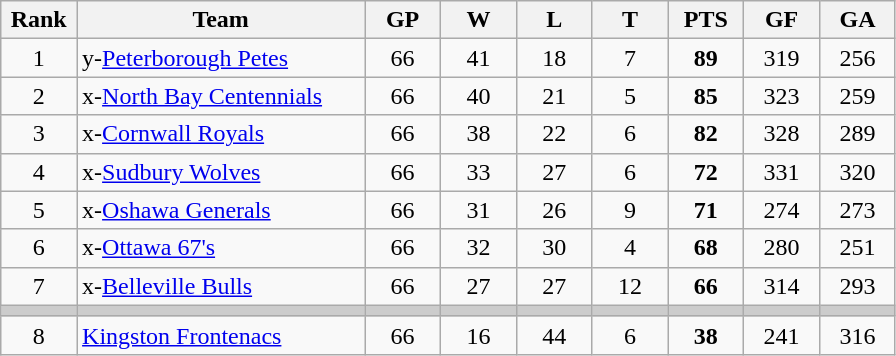<table class="wikitable sortable" style="text-align:center">
<tr>
<th width="7.5%">Rank</th>
<th width="28.5%">Team</th>
<th width="7.5%">GP</th>
<th width="7.5%">W</th>
<th width="7.5%">L</th>
<th width="7.5%">T</th>
<th width="7.5%">PTS</th>
<th width="7.5%">GF</th>
<th width="7.5%">GA</th>
</tr>
<tr>
<td>1</td>
<td align=left>y-<a href='#'>Peterborough Petes</a></td>
<td>66</td>
<td>41</td>
<td>18</td>
<td>7</td>
<td><strong>89</strong></td>
<td>319</td>
<td>256</td>
</tr>
<tr>
<td>2</td>
<td align=left>x-<a href='#'>North Bay Centennials</a></td>
<td>66</td>
<td>40</td>
<td>21</td>
<td>5</td>
<td><strong>85</strong></td>
<td>323</td>
<td>259</td>
</tr>
<tr>
<td>3</td>
<td align=left>x-<a href='#'>Cornwall Royals</a></td>
<td>66</td>
<td>38</td>
<td>22</td>
<td>6</td>
<td><strong>82</strong></td>
<td>328</td>
<td>289</td>
</tr>
<tr>
<td>4</td>
<td align=left>x-<a href='#'>Sudbury Wolves</a></td>
<td>66</td>
<td>33</td>
<td>27</td>
<td>6</td>
<td><strong>72</strong></td>
<td>331</td>
<td>320</td>
</tr>
<tr>
<td>5</td>
<td align=left>x-<a href='#'>Oshawa Generals</a></td>
<td>66</td>
<td>31</td>
<td>26</td>
<td>9</td>
<td><strong>71</strong></td>
<td>274</td>
<td>273</td>
</tr>
<tr>
<td>6</td>
<td align=left>x-<a href='#'>Ottawa 67's</a></td>
<td>66</td>
<td>32</td>
<td>30</td>
<td>4</td>
<td><strong>68</strong></td>
<td>280</td>
<td>251</td>
</tr>
<tr>
<td>7</td>
<td align=left>x-<a href='#'>Belleville Bulls</a></td>
<td>66</td>
<td>27</td>
<td>27</td>
<td>12</td>
<td><strong>66</strong></td>
<td>314</td>
<td>293</td>
</tr>
<tr style="background-color:#cccccc;">
<td></td>
<td></td>
<td></td>
<td></td>
<td></td>
<td></td>
<td></td>
<td></td>
<td></td>
</tr>
<tr>
<td>8</td>
<td align=left><a href='#'>Kingston Frontenacs</a></td>
<td>66</td>
<td>16</td>
<td>44</td>
<td>6</td>
<td><strong>38</strong></td>
<td>241</td>
<td>316</td>
</tr>
</table>
